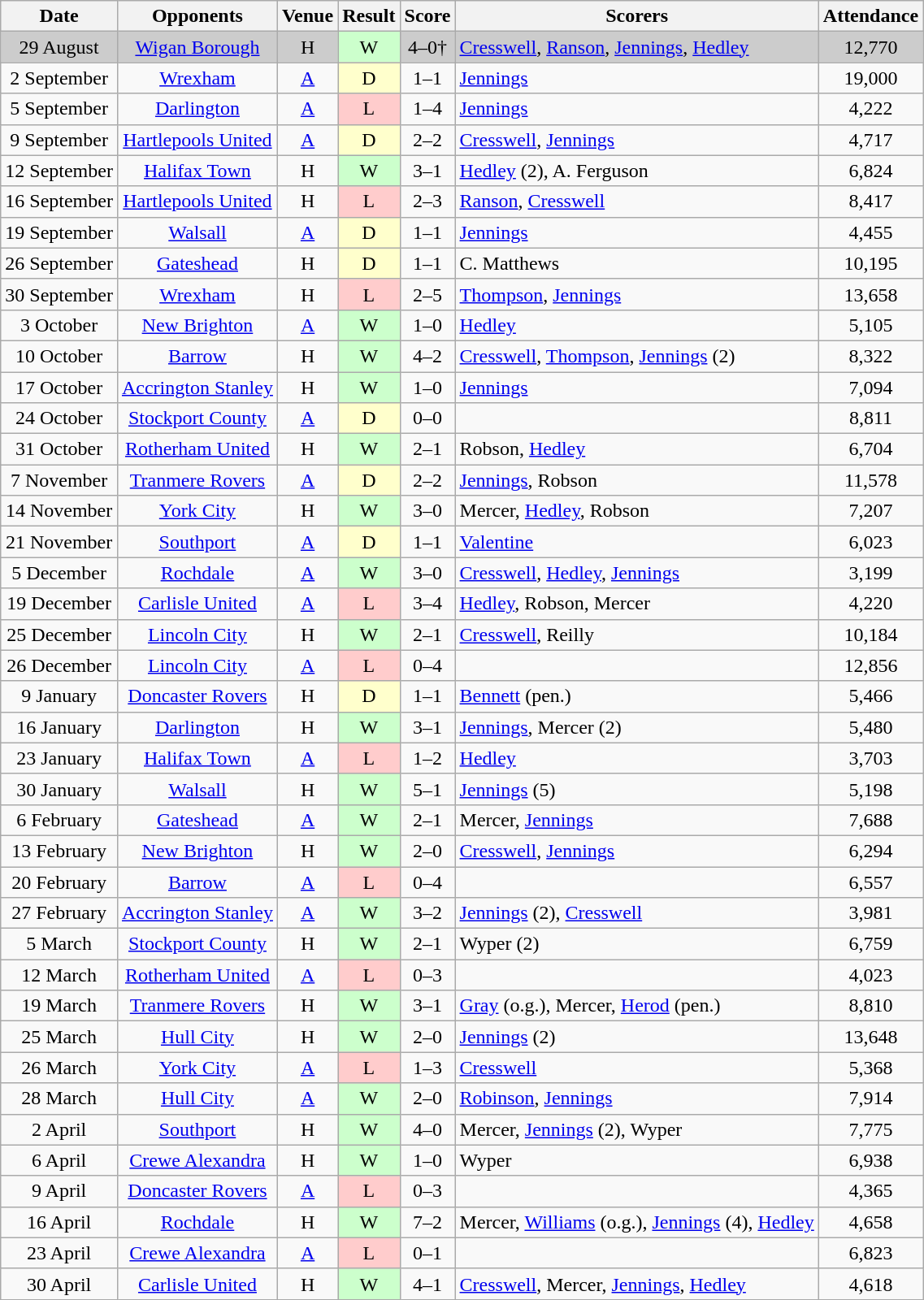<table class="wikitable" style="text-align:center">
<tr>
<th>Date</th>
<th>Opponents</th>
<th>Venue</th>
<th>Result</th>
<th>Score</th>
<th>Scorers</th>
<th>Attendance</th>
</tr>
<tr style="background-color:#CCCCCC">
<td>29 August</td>
<td><a href='#'>Wigan Borough</a></td>
<td>H</td>
<td style="background-color:#CCFFCC">W</td>
<td>4–0†</td>
<td align="left"><a href='#'>Cresswell</a>, <a href='#'>Ranson</a>, <a href='#'>Jennings</a>, <a href='#'>Hedley</a></td>
<td>12,770</td>
</tr>
<tr>
<td>2 September</td>
<td><a href='#'>Wrexham</a></td>
<td><a href='#'>A</a></td>
<td style="background-color:#FFFFCC">D</td>
<td>1–1</td>
<td align="left"><a href='#'>Jennings</a></td>
<td>19,000</td>
</tr>
<tr>
<td>5 September</td>
<td><a href='#'>Darlington</a></td>
<td><a href='#'>A</a></td>
<td style="background-color:#FFCCCC">L</td>
<td>1–4</td>
<td align="left"><a href='#'>Jennings</a></td>
<td>4,222</td>
</tr>
<tr>
<td>9 September</td>
<td><a href='#'>Hartlepools United</a></td>
<td><a href='#'>A</a></td>
<td style="background-color:#FFFFCC">D</td>
<td>2–2</td>
<td align="left"><a href='#'>Cresswell</a>, <a href='#'>Jennings</a></td>
<td>4,717</td>
</tr>
<tr>
<td>12 September</td>
<td><a href='#'>Halifax Town</a></td>
<td>H</td>
<td style="background-color:#CCFFCC">W</td>
<td>3–1</td>
<td align="left"><a href='#'>Hedley</a> (2), A. Ferguson</td>
<td>6,824</td>
</tr>
<tr>
<td>16 September</td>
<td><a href='#'>Hartlepools United</a></td>
<td>H</td>
<td style="background-color:#FFCCCC">L</td>
<td>2–3</td>
<td align="left"><a href='#'>Ranson</a>, <a href='#'>Cresswell</a></td>
<td>8,417</td>
</tr>
<tr>
<td>19 September</td>
<td><a href='#'>Walsall</a></td>
<td><a href='#'>A</a></td>
<td style="background-color:#FFFFCC">D</td>
<td>1–1</td>
<td align="left"><a href='#'>Jennings</a></td>
<td>4,455</td>
</tr>
<tr>
<td>26 September</td>
<td><a href='#'>Gateshead</a></td>
<td>H</td>
<td style="background-color:#FFFFCC">D</td>
<td>1–1</td>
<td align="left">C. Matthews</td>
<td>10,195</td>
</tr>
<tr>
<td>30 September</td>
<td><a href='#'>Wrexham</a></td>
<td>H</td>
<td style="background-color:#FFCCCC">L</td>
<td>2–5</td>
<td align="left"><a href='#'>Thompson</a>, <a href='#'>Jennings</a></td>
<td>13,658</td>
</tr>
<tr>
<td>3 October</td>
<td><a href='#'>New Brighton</a></td>
<td><a href='#'>A</a></td>
<td style="background-color:#CCFFCC">W</td>
<td>1–0</td>
<td align="left"><a href='#'>Hedley</a></td>
<td>5,105</td>
</tr>
<tr>
<td>10 October</td>
<td><a href='#'>Barrow</a></td>
<td>H</td>
<td style="background-color:#CCFFCC">W</td>
<td>4–2</td>
<td align="left"><a href='#'>Cresswell</a>, <a href='#'>Thompson</a>, <a href='#'>Jennings</a> (2)</td>
<td>8,322</td>
</tr>
<tr>
<td>17 October</td>
<td><a href='#'>Accrington Stanley</a></td>
<td>H</td>
<td style="background-color:#CCFFCC">W</td>
<td>1–0</td>
<td align="left"><a href='#'>Jennings</a></td>
<td>7,094</td>
</tr>
<tr>
<td>24 October</td>
<td><a href='#'>Stockport County</a></td>
<td><a href='#'>A</a></td>
<td style="background-color:#FFFFCC">D</td>
<td>0–0</td>
<td align="left"></td>
<td>8,811</td>
</tr>
<tr>
<td>31 October</td>
<td><a href='#'>Rotherham United</a></td>
<td>H</td>
<td style="background-color:#CCFFCC">W</td>
<td>2–1</td>
<td align="left">Robson, <a href='#'>Hedley</a></td>
<td>6,704</td>
</tr>
<tr>
<td>7 November</td>
<td><a href='#'>Tranmere Rovers</a></td>
<td><a href='#'>A</a></td>
<td style="background-color:#FFFFCC">D</td>
<td>2–2</td>
<td align="left"><a href='#'>Jennings</a>, Robson</td>
<td>11,578</td>
</tr>
<tr>
<td>14 November</td>
<td><a href='#'>York City</a></td>
<td>H</td>
<td style="background-color:#CCFFCC">W</td>
<td>3–0</td>
<td align="left">Mercer, <a href='#'>Hedley</a>, Robson</td>
<td>7,207</td>
</tr>
<tr>
<td>21 November</td>
<td><a href='#'>Southport</a></td>
<td><a href='#'>A</a></td>
<td style="background-color:#FFFFCC">D</td>
<td>1–1</td>
<td align="left"><a href='#'>Valentine</a></td>
<td>6,023</td>
</tr>
<tr>
<td>5 December</td>
<td><a href='#'>Rochdale</a></td>
<td><a href='#'>A</a></td>
<td style="background-color:#CCFFCC">W</td>
<td>3–0</td>
<td align="left"><a href='#'>Cresswell</a>, <a href='#'>Hedley</a>, <a href='#'>Jennings</a></td>
<td>3,199</td>
</tr>
<tr>
<td>19 December</td>
<td><a href='#'>Carlisle United</a></td>
<td><a href='#'>A</a></td>
<td style="background-color:#FFCCCC">L</td>
<td>3–4</td>
<td align="left"><a href='#'>Hedley</a>, Robson, Mercer</td>
<td>4,220</td>
</tr>
<tr>
<td>25 December</td>
<td><a href='#'>Lincoln City</a></td>
<td>H</td>
<td style="background-color:#CCFFCC">W</td>
<td>2–1</td>
<td align="left"><a href='#'>Cresswell</a>, Reilly</td>
<td>10,184</td>
</tr>
<tr>
<td>26 December</td>
<td><a href='#'>Lincoln City</a></td>
<td><a href='#'>A</a></td>
<td style="background-color:#FFCCCC">L</td>
<td>0–4</td>
<td align="left"></td>
<td>12,856</td>
</tr>
<tr>
<td>9 January</td>
<td><a href='#'>Doncaster Rovers</a></td>
<td>H</td>
<td style="background-color:#FFFFCC">D</td>
<td>1–1</td>
<td align="left"><a href='#'>Bennett</a> (pen.)</td>
<td>5,466</td>
</tr>
<tr>
<td>16 January</td>
<td><a href='#'>Darlington</a></td>
<td>H</td>
<td style="background-color:#CCFFCC">W</td>
<td>3–1</td>
<td align="left"><a href='#'>Jennings</a>, Mercer (2)</td>
<td>5,480</td>
</tr>
<tr>
<td>23 January</td>
<td><a href='#'>Halifax Town</a></td>
<td><a href='#'>A</a></td>
<td style="background-color:#FFCCCC">L</td>
<td>1–2</td>
<td align="left"><a href='#'>Hedley</a></td>
<td>3,703</td>
</tr>
<tr>
<td>30 January</td>
<td><a href='#'>Walsall</a></td>
<td>H</td>
<td style="background-color:#CCFFCC">W</td>
<td>5–1</td>
<td align="left"><a href='#'>Jennings</a> (5)</td>
<td>5,198</td>
</tr>
<tr>
<td>6 February</td>
<td><a href='#'>Gateshead</a></td>
<td><a href='#'>A</a></td>
<td style="background-color:#CCFFCC">W</td>
<td>2–1</td>
<td align="left">Mercer, <a href='#'>Jennings</a></td>
<td>7,688</td>
</tr>
<tr>
<td>13 February</td>
<td><a href='#'>New Brighton</a></td>
<td>H</td>
<td style="background-color:#CCFFCC">W</td>
<td>2–0</td>
<td align="left"><a href='#'>Cresswell</a>, <a href='#'>Jennings</a></td>
<td>6,294</td>
</tr>
<tr>
<td>20 February</td>
<td><a href='#'>Barrow</a></td>
<td><a href='#'>A</a></td>
<td style="background-color:#FFCCCC">L</td>
<td>0–4</td>
<td align="left"></td>
<td>6,557</td>
</tr>
<tr>
<td>27 February</td>
<td><a href='#'>Accrington Stanley</a></td>
<td><a href='#'>A</a></td>
<td style="background-color:#CCFFCC">W</td>
<td>3–2</td>
<td align="left"><a href='#'>Jennings</a> (2), <a href='#'>Cresswell</a></td>
<td>3,981</td>
</tr>
<tr>
<td>5 March</td>
<td><a href='#'>Stockport County</a></td>
<td>H</td>
<td style="background-color:#CCFFCC">W</td>
<td>2–1</td>
<td align="left">Wyper (2)</td>
<td>6,759</td>
</tr>
<tr>
<td>12 March</td>
<td><a href='#'>Rotherham United</a></td>
<td><a href='#'>A</a></td>
<td style="background-color:#FFCCCC">L</td>
<td>0–3</td>
<td align="left"></td>
<td>4,023</td>
</tr>
<tr>
<td>19 March</td>
<td><a href='#'>Tranmere Rovers</a></td>
<td>H</td>
<td style="background-color:#CCFFCC">W</td>
<td>3–1</td>
<td align="left"><a href='#'>Gray</a> (o.g.), Mercer, <a href='#'>Herod</a> (pen.)</td>
<td>8,810</td>
</tr>
<tr>
<td>25 March</td>
<td><a href='#'>Hull City</a></td>
<td>H</td>
<td style="background-color:#CCFFCC">W</td>
<td>2–0</td>
<td align="left"><a href='#'>Jennings</a> (2)</td>
<td>13,648</td>
</tr>
<tr>
<td>26 March</td>
<td><a href='#'>York City</a></td>
<td><a href='#'>A</a></td>
<td style="background-color:#FFCCCC">L</td>
<td>1–3</td>
<td align="left"><a href='#'>Cresswell</a></td>
<td>5,368</td>
</tr>
<tr>
<td>28 March</td>
<td><a href='#'>Hull City</a></td>
<td><a href='#'>A</a></td>
<td style="background-color:#CCFFCC">W</td>
<td>2–0</td>
<td align="left"><a href='#'>Robinson</a>, <a href='#'>Jennings</a></td>
<td>7,914</td>
</tr>
<tr>
<td>2 April</td>
<td><a href='#'>Southport</a></td>
<td>H</td>
<td style="background-color:#CCFFCC">W</td>
<td>4–0</td>
<td align="left">Mercer, <a href='#'>Jennings</a> (2), Wyper</td>
<td>7,775</td>
</tr>
<tr>
<td>6 April</td>
<td><a href='#'>Crewe Alexandra</a></td>
<td>H</td>
<td style="background-color:#CCFFCC">W</td>
<td>1–0</td>
<td align="left">Wyper</td>
<td>6,938</td>
</tr>
<tr>
<td>9 April</td>
<td><a href='#'>Doncaster Rovers</a></td>
<td><a href='#'>A</a></td>
<td style="background-color:#FFCCCC">L</td>
<td>0–3</td>
<td align="left"></td>
<td>4,365</td>
</tr>
<tr>
<td>16 April</td>
<td><a href='#'>Rochdale</a></td>
<td>H</td>
<td style="background-color:#CCFFCC">W</td>
<td>7–2</td>
<td align="left">Mercer, <a href='#'>Williams</a> (o.g.), <a href='#'>Jennings</a> (4), <a href='#'>Hedley</a></td>
<td>4,658</td>
</tr>
<tr>
<td>23 April</td>
<td><a href='#'>Crewe Alexandra</a></td>
<td><a href='#'>A</a></td>
<td style="background-color:#FFCCCC">L</td>
<td>0–1</td>
<td align="left"></td>
<td>6,823</td>
</tr>
<tr>
<td>30 April</td>
<td><a href='#'>Carlisle United</a></td>
<td>H</td>
<td style="background-color:#CCFFCC">W</td>
<td>4–1</td>
<td align="left"><a href='#'>Cresswell</a>, Mercer, <a href='#'>Jennings</a>, <a href='#'>Hedley</a></td>
<td>4,618</td>
</tr>
</table>
